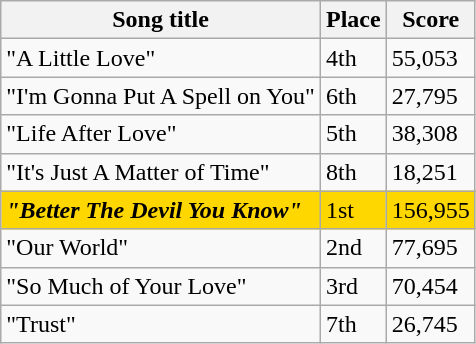<table class="sortable wikitable">
<tr>
<th>Song title</th>
<th>Place</th>
<th>Score</th>
</tr>
<tr>
<td>"A Little Love"</td>
<td>4th</td>
<td>55,053</td>
</tr>
<tr>
<td>"I'm Gonna Put A Spell on You"</td>
<td>6th</td>
<td>27,795</td>
</tr>
<tr>
<td>"Life After Love"</td>
<td>5th</td>
<td>38,308</td>
</tr>
<tr>
<td>"It's Just A Matter of Time"</td>
<td>8th</td>
<td>18,251</td>
</tr>
<tr style="background:gold;">
<td><strong><em>"Better The Devil You Know"</em></strong></td>
<td>1st</td>
<td>156,955</td>
</tr>
<tr>
<td>"Our World"</td>
<td>2nd</td>
<td>77,695</td>
</tr>
<tr>
<td>"So Much of Your Love"</td>
<td>3rd</td>
<td>70,454</td>
</tr>
<tr>
<td>"Trust"</td>
<td>7th</td>
<td>26,745</td>
</tr>
</table>
